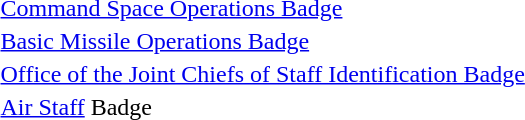<table>
<tr>
<td></td>
<td><a href='#'>Command Space Operations Badge</a></td>
</tr>
<tr>
<td></td>
<td><a href='#'>Basic Missile Operations Badge</a></td>
</tr>
<tr>
<td></td>
<td><a href='#'>Office of the Joint Chiefs of Staff Identification Badge</a></td>
</tr>
<tr>
<td></td>
<td><a href='#'>Air Staff</a> Badge</td>
</tr>
</table>
